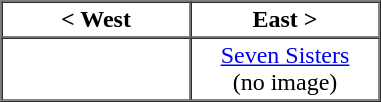<table border="1" cellpadding="2" cellspacing="0">
<tr>
<th>< West</th>
<th>East ></th>
</tr>
<tr>
<td align="center" width="120pt"></td>
<td align="center" width="120pt"><a href='#'>Seven Sisters</a><br>(no image)</td>
</tr>
<tr>
</tr>
</table>
